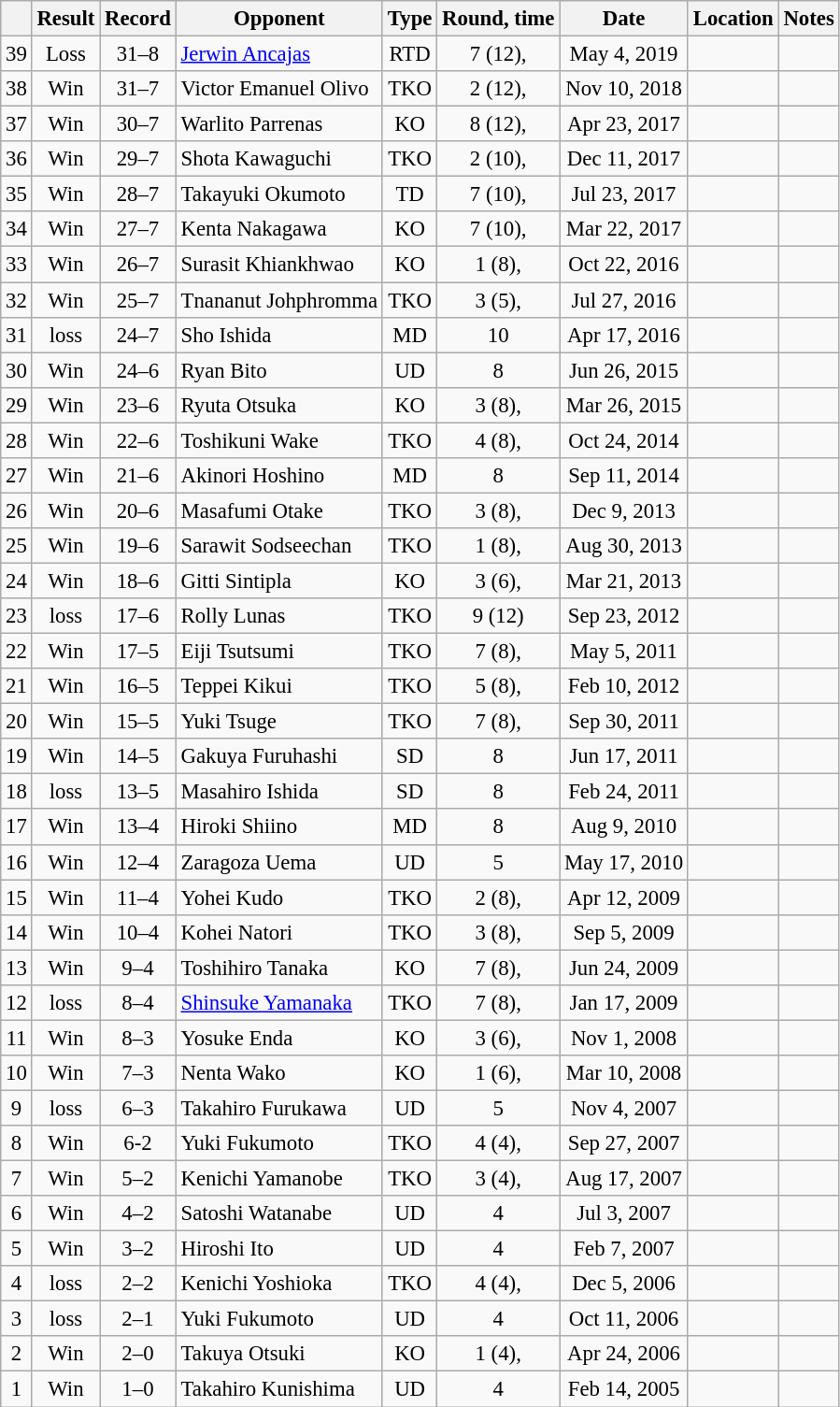<table class="wikitable" style="text-align:center; font-size:95%">
<tr>
<th></th>
<th>Result</th>
<th>Record</th>
<th>Opponent</th>
<th>Type</th>
<th>Round, time</th>
<th>Date</th>
<th>Location</th>
<th>Notes</th>
</tr>
<tr>
<td>39</td>
<td>Loss</td>
<td>31–8</td>
<td style="text-align:left;"> <a href='#'>Jerwin Ancajas</a></td>
<td>RTD</td>
<td>7 (12), </td>
<td>May 4, 2019</td>
<td style="text-align:left;"> </td>
<td style="text-align:left;"></td>
</tr>
<tr>
<td>38</td>
<td>Win</td>
<td>31–7</td>
<td style="text-align:left;"> Victor Emanuel Olivo</td>
<td>TKO</td>
<td>2 (12), </td>
<td>Nov 10, 2018</td>
<td style="text-align:left;"></td>
<td style="text-align:left;"></td>
</tr>
<tr>
<td>37</td>
<td>Win</td>
<td>30–7</td>
<td style="text-align:left;"> Warlito Parrenas</td>
<td>KO</td>
<td>8 (12), </td>
<td>Apr 23, 2017</td>
<td style="text-align:left;"></td>
<td style="text-align:left;"></td>
</tr>
<tr>
<td>36</td>
<td>Win</td>
<td>29–7</td>
<td style="text-align:left;"> Shota Kawaguchi</td>
<td>TKO</td>
<td>2 (10), </td>
<td>Dec 11, 2017</td>
<td style="text-align:left;"></td>
<td style="text-align:left;"></td>
</tr>
<tr>
<td>35</td>
<td>Win</td>
<td>28–7</td>
<td style="text-align:left;"> Takayuki Okumoto</td>
<td>TD</td>
<td>7 (10), </td>
<td>Jul 23, 2017</td>
<td style="text-align:left;"></td>
<td style="text-align:left;"></td>
</tr>
<tr>
<td>34</td>
<td>Win</td>
<td>27–7</td>
<td style="text-align:left;"> Kenta Nakagawa</td>
<td>KO</td>
<td>7 (10), </td>
<td>Mar 22, 2017</td>
<td style="text-align:left;"></td>
<td style="text-align:left;"></td>
</tr>
<tr>
<td>33</td>
<td>Win</td>
<td>26–7</td>
<td style="text-align:left;"> Surasit Khiankhwao</td>
<td>KO</td>
<td>1 (8), </td>
<td>Oct 22, 2016</td>
<td style="text-align:left;"></td>
<td style="text-align:left;"></td>
</tr>
<tr>
<td>32</td>
<td>Win</td>
<td>25–7</td>
<td style="text-align:left;"> Tnananut Johphromma</td>
<td>TKO</td>
<td>3 (5), </td>
<td>Jul 27, 2016</td>
<td style="text-align:left;"></td>
<td style="text-align:left;"></td>
</tr>
<tr>
<td>31</td>
<td>loss</td>
<td>24–7</td>
<td style="text-align:left;"> Sho Ishida</td>
<td>MD</td>
<td>10</td>
<td>Apr 17, 2016</td>
<td style="text-align:left;"></td>
<td style="text-align:left;"></td>
</tr>
<tr>
<td>30</td>
<td>Win</td>
<td>24–6</td>
<td style="text-align:left;"> Ryan Bito</td>
<td>UD</td>
<td>8</td>
<td>Jun 26, 2015</td>
<td style="text-align:left;"></td>
<td style="text-align:left;"></td>
</tr>
<tr>
<td>29</td>
<td>Win</td>
<td>23–6</td>
<td style="text-align:left;"> Ryuta Otsuka</td>
<td>KO</td>
<td>3 (8), </td>
<td>Mar 26, 2015</td>
<td style="text-align:left;"></td>
<td style="text-align:left;"></td>
</tr>
<tr>
<td>28</td>
<td>Win</td>
<td>22–6</td>
<td style="text-align:left;"> Toshikuni Wake</td>
<td>TKO</td>
<td>4 (8), </td>
<td>Oct 24, 2014</td>
<td style="text-align:left;"></td>
<td style="text-align:left;"></td>
</tr>
<tr>
<td>27</td>
<td>Win</td>
<td>21–6</td>
<td style="text-align:left;"> Akinori Hoshino</td>
<td>MD</td>
<td>8</td>
<td>Sep 11, 2014</td>
<td style="text-align:left;"></td>
<td style="text-align:left;"></td>
</tr>
<tr>
<td>26</td>
<td>Win</td>
<td>20–6</td>
<td style="text-align:left;"> Masafumi Otake</td>
<td>TKO</td>
<td>3 (8), </td>
<td>Dec 9, 2013</td>
<td style="text-align:left;"></td>
<td style="text-align:left;"></td>
</tr>
<tr>
<td>25</td>
<td>Win</td>
<td>19–6</td>
<td style="text-align:left;"> Sarawit Sodseechan</td>
<td>TKO</td>
<td>1 (8), </td>
<td>Aug 30, 2013</td>
<td style="text-align:left;"></td>
<td style="text-align:left;"></td>
</tr>
<tr>
<td>24</td>
<td>Win</td>
<td>18–6</td>
<td style="text-align:left;"> Gitti Sintipla</td>
<td>KO</td>
<td>3 (6), </td>
<td>Mar 21, 2013</td>
<td style="text-align:left;"></td>
<td style="text-align:left;"></td>
</tr>
<tr>
<td>23</td>
<td>loss</td>
<td>17–6</td>
<td style="text-align:left;"> Rolly Lunas</td>
<td>TKO</td>
<td>9 (12)</td>
<td>Sep 23, 2012</td>
<td style="text-align:left;"></td>
<td style="text-align:left;"></td>
</tr>
<tr>
<td>22</td>
<td>Win</td>
<td>17–5</td>
<td style="text-align:left;"> Eiji Tsutsumi</td>
<td>TKO</td>
<td>7 (8), </td>
<td>May 5, 2011</td>
<td style="text-align:left;"></td>
<td style="text-align:left;"></td>
</tr>
<tr>
<td>21</td>
<td>Win</td>
<td>16–5</td>
<td style="text-align:left;"> Teppei Kikui</td>
<td>TKO</td>
<td>5 (8), </td>
<td>Feb 10, 2012</td>
<td style="text-align:left;"></td>
<td style="text-align:left;"></td>
</tr>
<tr>
<td>20</td>
<td>Win</td>
<td>15–5</td>
<td style="text-align:left;"> Yuki Tsuge</td>
<td>TKO</td>
<td>7 (8), </td>
<td>Sep 30, 2011</td>
<td style="text-align:left;"></td>
<td style="text-align:left;"></td>
</tr>
<tr>
<td>19</td>
<td>Win</td>
<td>14–5</td>
<td style="text-align:left;"> Gakuya Furuhashi</td>
<td>SD</td>
<td>8</td>
<td>Jun 17, 2011</td>
<td style="text-align:left;"></td>
<td style="text-align:left;"></td>
</tr>
<tr>
<td>18</td>
<td>loss</td>
<td>13–5</td>
<td style="text-align:left;"> Masahiro Ishida</td>
<td>SD</td>
<td>8</td>
<td>Feb 24, 2011</td>
<td style="text-align:left;"></td>
<td style="text-align:left;"></td>
</tr>
<tr>
<td>17</td>
<td>Win</td>
<td>13–4</td>
<td style="text-align:left;"> Hiroki Shiino</td>
<td>MD</td>
<td>8</td>
<td>Aug 9, 2010</td>
<td style="text-align:left;"></td>
<td style="text-align:left;"></td>
</tr>
<tr>
<td>16</td>
<td>Win</td>
<td>12–4</td>
<td style="text-align:left;"> Zaragoza Uema</td>
<td>UD</td>
<td>5</td>
<td>May 17, 2010</td>
<td style="text-align:left;"></td>
<td style="text-align:left;"></td>
</tr>
<tr>
<td>15</td>
<td>Win</td>
<td>11–4</td>
<td style="text-align:left;"> Yohei Kudo</td>
<td>TKO</td>
<td>2 (8), </td>
<td>Apr 12, 2009</td>
<td style="text-align:left;"></td>
<td style="text-align:left;"></td>
</tr>
<tr>
<td>14</td>
<td>Win</td>
<td>10–4</td>
<td style="text-align:left;"> Kohei Natori</td>
<td>TKO</td>
<td>3 (8), </td>
<td>Sep 5, 2009</td>
<td style="text-align:left;"></td>
<td style="text-align:left;"></td>
</tr>
<tr>
<td>13</td>
<td>Win</td>
<td>9–4</td>
<td style="text-align:left;"> Toshihiro Tanaka</td>
<td>KO</td>
<td>7 (8), </td>
<td>Jun 24, 2009</td>
<td style="text-align:left;"></td>
<td style="text-align:left;"></td>
</tr>
<tr>
<td>12</td>
<td>loss</td>
<td>8–4</td>
<td style="text-align:left;"> <a href='#'>Shinsuke Yamanaka</a></td>
<td>TKO</td>
<td>7 (8), </td>
<td>Jan 17, 2009</td>
<td style="text-align:left;"></td>
<td style="text-align:left;"></td>
</tr>
<tr>
<td>11</td>
<td>Win</td>
<td>8–3</td>
<td style="text-align:left;"> Yosuke Enda</td>
<td>KO</td>
<td>3 (6), </td>
<td>Nov 1, 2008</td>
<td style="text-align:left;"></td>
<td style="text-align:left;"></td>
</tr>
<tr>
<td>10</td>
<td>Win</td>
<td>7–3</td>
<td style="text-align:left;"> Nenta Wako</td>
<td>KO</td>
<td>1 (6), </td>
<td>Mar 10, 2008</td>
<td style="text-align:left;"></td>
<td style="text-align:left;"></td>
</tr>
<tr>
<td>9</td>
<td>loss</td>
<td>6–3</td>
<td style="text-align:left;"> Takahiro Furukawa</td>
<td>UD</td>
<td>5</td>
<td>Nov 4, 2007</td>
<td style="text-align:left;"></td>
<td style="text-align:left;"></td>
</tr>
<tr>
<td>8</td>
<td>Win</td>
<td>6-2</td>
<td style="text-align:left;"> Yuki Fukumoto</td>
<td>TKO</td>
<td>4 (4), </td>
<td>Sep 27, 2007</td>
<td style="text-align:left;"></td>
<td style="text-align:left;"></td>
</tr>
<tr>
<td>7</td>
<td>Win</td>
<td>5–2</td>
<td style="text-align:left;"> Kenichi Yamanobe</td>
<td>TKO</td>
<td>3 (4), </td>
<td>Aug 17, 2007</td>
<td style="text-align:left;"></td>
<td style="text-align:left;"></td>
</tr>
<tr>
<td>6</td>
<td>Win</td>
<td>4–2</td>
<td style="text-align:left;"> Satoshi Watanabe</td>
<td>UD</td>
<td>4</td>
<td>Jul 3, 2007</td>
<td style="text-align:left;"></td>
<td style="text-align:left;"></td>
</tr>
<tr>
<td>5</td>
<td>Win</td>
<td>3–2</td>
<td style="text-align:left;"> Hiroshi Ito</td>
<td>UD</td>
<td>4</td>
<td>Feb 7, 2007</td>
<td style="text-align:left;"></td>
<td style="text-align:left;"></td>
</tr>
<tr>
<td>4</td>
<td>loss</td>
<td>2–2</td>
<td style="text-align:left;"> Kenichi Yoshioka</td>
<td>TKO</td>
<td>4 (4), </td>
<td>Dec 5, 2006</td>
<td style="text-align:left;"></td>
<td style="text-align:left;"></td>
</tr>
<tr>
<td>3</td>
<td>loss</td>
<td>2–1</td>
<td style="text-align:left;"> Yuki Fukumoto</td>
<td>UD</td>
<td>4</td>
<td>Oct 11, 2006</td>
<td style="text-align:left;"></td>
<td style="text-align:left;"></td>
</tr>
<tr>
<td>2</td>
<td>Win</td>
<td>2–0</td>
<td style="text-align:left;"> Takuya Otsuki</td>
<td>KO</td>
<td>1 (4), </td>
<td>Apr 24, 2006</td>
<td style="text-align:left;"></td>
<td style="text-align:left;"></td>
</tr>
<tr>
<td>1</td>
<td>Win</td>
<td>1–0</td>
<td style="text-align:left;"> Takahiro Kunishima</td>
<td>UD</td>
<td>4</td>
<td>Feb 14, 2005</td>
<td style="text-align:left;"></td>
<td></td>
</tr>
</table>
